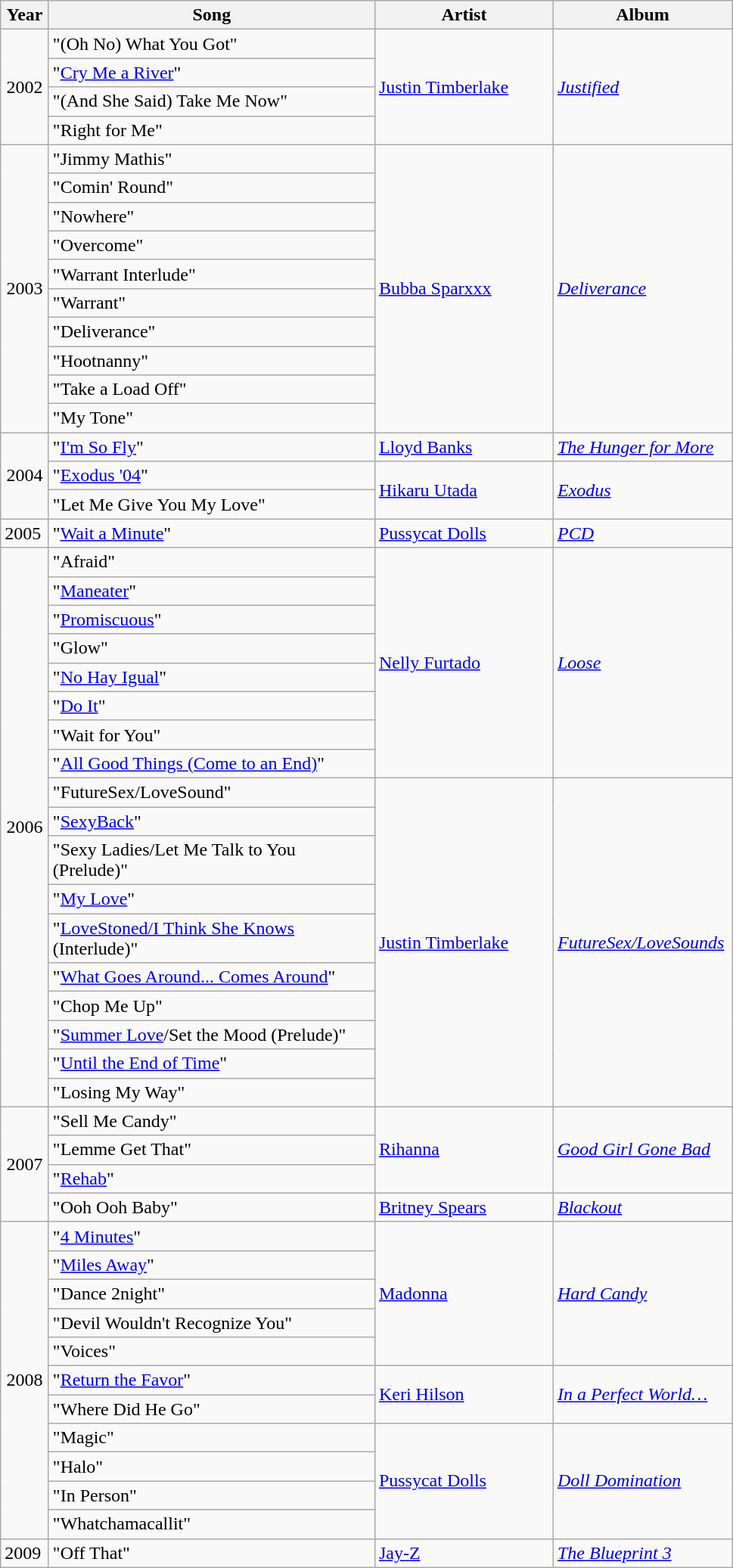<table class="wikitable">
<tr>
<th width="35">Year</th>
<th style="width:280px;">Song</th>
<th style="width:150px;">Artist</th>
<th style="width:150px;">Album</th>
</tr>
<tr>
<td style="text-align:center;" rowspan="4">2002</td>
<td>"(Oh No) What You Got"</td>
<td style="text-align:left;" rowspan="4"><a href='#'>Justin Timberlake</a></td>
<td style="text-align:left;" rowspan="4"><em><a href='#'>Justified</a></em></td>
</tr>
<tr>
<td>"<a href='#'>Cry Me a River</a>"</td>
</tr>
<tr>
<td>"(And She Said) Take Me Now"</td>
</tr>
<tr>
<td>"Right for Me"</td>
</tr>
<tr>
<td style="text-align:center;" rowspan="10">2003</td>
<td>"Jimmy Mathis"</td>
<td style="text-align:left;" rowspan="10"><a href='#'>Bubba Sparxxx</a></td>
<td style="text-align:left;" rowspan="10"><em><a href='#'>Deliverance</a></em></td>
</tr>
<tr>
<td>"Comin' Round"</td>
</tr>
<tr>
<td>"Nowhere"</td>
</tr>
<tr>
<td>"Overcome"</td>
</tr>
<tr>
<td>"Warrant Interlude"</td>
</tr>
<tr>
<td>"Warrant"</td>
</tr>
<tr>
<td>"Deliverance"</td>
</tr>
<tr>
<td>"Hootnanny"</td>
</tr>
<tr>
<td>"Take a Load Off"</td>
</tr>
<tr>
<td>"My Tone"</td>
</tr>
<tr>
<td style="text-align:center;" rowspan="3">2004</td>
<td>"<a href='#'>I'm So Fly</a>"</td>
<td style="text-align:left;"><a href='#'>Lloyd Banks</a></td>
<td style="text-align:left;"><em><a href='#'>The Hunger for More</a></em></td>
</tr>
<tr>
<td>"<a href='#'>Exodus '04</a>"</td>
<td style="text-align:left;" rowspan="2"><a href='#'>Hikaru Utada</a></td>
<td style="text-align:left;" rowspan="2"><em><a href='#'>Exodus</a></em></td>
</tr>
<tr>
<td>"Let Me Give You My Love"</td>
</tr>
<tr>
<td>2005</td>
<td>"<a href='#'>Wait a Minute</a>"</td>
<td style="text-align:left;"><a href='#'>Pussycat Dolls</a></td>
<td style="text-align:left;"><em><a href='#'>PCD</a></em></td>
</tr>
<tr>
<td style="text-align:center;" rowspan="18">2006</td>
<td>"Afraid"</td>
<td style="text-align:left;" rowspan="8"><a href='#'>Nelly Furtado</a></td>
<td style="text-align:left;" rowspan="8"><em><a href='#'>Loose</a></em></td>
</tr>
<tr>
<td>"<a href='#'>Maneater</a>"</td>
</tr>
<tr>
<td>"<a href='#'>Promiscuous</a>"</td>
</tr>
<tr>
<td>"Glow"</td>
</tr>
<tr>
<td>"<a href='#'>No Hay Igual</a>"</td>
</tr>
<tr>
<td>"<a href='#'>Do It</a>"</td>
</tr>
<tr>
<td>"Wait for You"</td>
</tr>
<tr>
<td>"<a href='#'>All Good Things (Come to an End)</a>"</td>
</tr>
<tr>
<td>"FutureSex/LoveSound"</td>
<td style="text-align:left;" rowspan="10"><a href='#'>Justin Timberlake</a></td>
<td style="text-align:left;" rowspan="10"><em><a href='#'>FutureSex/LoveSounds</a></em></td>
</tr>
<tr>
<td>"<a href='#'>SexyBack</a>"</td>
</tr>
<tr>
<td>"Sexy Ladies/Let Me Talk to You (Prelude)"</td>
</tr>
<tr>
<td>"<a href='#'>My Love</a>"</td>
</tr>
<tr>
<td>"<a href='#'>LoveStoned/I Think She Knows</a> (Interlude)"</td>
</tr>
<tr>
<td>"<a href='#'>What Goes Around... Comes Around</a>"</td>
</tr>
<tr>
<td>"Chop Me Up"</td>
</tr>
<tr>
<td>"<a href='#'>Summer Love</a>/Set the Mood (Prelude)"</td>
</tr>
<tr>
<td>"<a href='#'>Until the End of Time</a>"</td>
</tr>
<tr>
<td>"Losing My Way"</td>
</tr>
<tr>
<td style="text-align:center;" rowspan="4">2007</td>
<td>"Sell Me Candy"</td>
<td style="text-align:left;" rowspan="3"><a href='#'>Rihanna</a></td>
<td style="text-align:left;" rowspan="3"><em><a href='#'>Good Girl Gone Bad</a></em></td>
</tr>
<tr>
<td>"Lemme Get That"</td>
</tr>
<tr>
<td>"<a href='#'>Rehab</a>"</td>
</tr>
<tr>
<td>"Ooh Ooh Baby"</td>
<td style="text-align:left;"><a href='#'>Britney Spears</a></td>
<td style="text-align:left;"><em><a href='#'>Blackout</a></em></td>
</tr>
<tr>
<td style="text-align:center;" rowspan="11">2008</td>
<td>"<a href='#'>4 Minutes</a>"</td>
<td style="text-align:left;" rowspan="5"><a href='#'>Madonna</a></td>
<td style="text-align:left;" rowspan="5"><em><a href='#'>Hard Candy</a></em></td>
</tr>
<tr>
<td>"<a href='#'>Miles Away</a>"</td>
</tr>
<tr>
<td>"Dance 2night"</td>
</tr>
<tr>
<td>"Devil Wouldn't Recognize You"</td>
</tr>
<tr>
<td>"Voices"</td>
</tr>
<tr>
<td>"<a href='#'>Return the Favor</a>"</td>
<td style="text-align:left;" rowspan="2"><a href='#'>Keri Hilson</a></td>
<td style="text-align:left;" rowspan="2"><em><a href='#'>In a Perfect World…</a></em></td>
</tr>
<tr>
<td>"Where Did He Go"</td>
</tr>
<tr>
<td>"Magic"</td>
<td style="text-align:left;" rowspan="4"><a href='#'>Pussycat Dolls</a></td>
<td style="text-align:left;" rowspan="4"><em><a href='#'>Doll Domination</a></em></td>
</tr>
<tr>
<td>"Halo"</td>
</tr>
<tr>
<td>"In Person"</td>
</tr>
<tr>
<td>"Whatchamacallit"</td>
</tr>
<tr>
<td>2009</td>
<td>"Off That"</td>
<td><a href='#'>Jay-Z</a></td>
<td><em><a href='#'>The Blueprint 3</a></em></td>
</tr>
</table>
